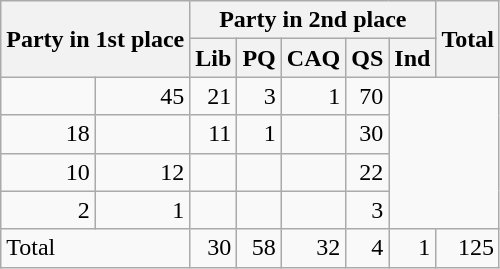<table class="wikitable" style="text-align:right;">
<tr>
<th rowspan="2" colspan="2" style="text-align:left;">Party in 1st place</th>
<th colspan="5">Party in 2nd place</th>
<th rowspan="2">Total</th>
</tr>
<tr>
<th>Lib</th>
<th>PQ</th>
<th>CAQ</th>
<th>QS</th>
<th>Ind</th>
</tr>
<tr>
<td></td>
<td>45</td>
<td>21</td>
<td>3</td>
<td>1</td>
<td>70</td>
</tr>
<tr>
<td>18</td>
<td></td>
<td>11</td>
<td>1</td>
<td></td>
<td>30</td>
</tr>
<tr>
<td>10</td>
<td>12</td>
<td></td>
<td></td>
<td></td>
<td>22</td>
</tr>
<tr>
<td>2</td>
<td>1</td>
<td></td>
<td></td>
<td></td>
<td>3</td>
</tr>
<tr>
<td colspan="2" style="text-align:left;">Total</td>
<td>30</td>
<td>58</td>
<td>32</td>
<td>4</td>
<td>1</td>
<td>125</td>
</tr>
</table>
